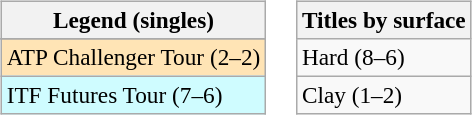<table>
<tr valign=top>
<td><br><table class=wikitable style=font-size:97%>
<tr>
<th>Legend (singles)</th>
</tr>
<tr bgcolor=e5d1cb>
</tr>
<tr bgcolor=moccasin>
<td>ATP Challenger Tour (2–2)</td>
</tr>
<tr bgcolor=cffcff>
<td>ITF Futures Tour (7–6)</td>
</tr>
</table>
</td>
<td><br><table class=wikitable style=font-size:97%>
<tr>
<th>Titles by surface</th>
</tr>
<tr>
<td>Hard (8–6)</td>
</tr>
<tr>
<td>Clay (1–2)</td>
</tr>
</table>
</td>
</tr>
</table>
